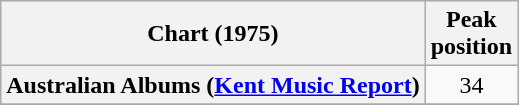<table class="wikitable sortable plainrowheaders" style="text-align:center;">
<tr>
<th scope="col">Chart (1975)</th>
<th scope="col">Peak<br>position</th>
</tr>
<tr>
<th scope="row">Australian Albums (<a href='#'>Kent Music Report</a>)</th>
<td>34</td>
</tr>
<tr>
</tr>
<tr>
</tr>
<tr>
</tr>
</table>
